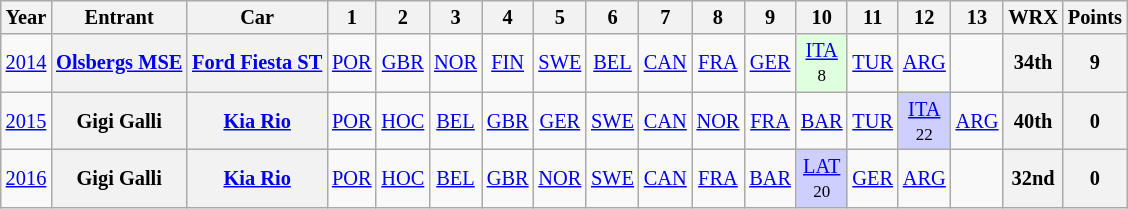<table class="wikitable" border="1" style="text-align:center; font-size:85%;">
<tr valign="top">
<th>Year</th>
<th>Entrant</th>
<th>Car</th>
<th>1</th>
<th>2</th>
<th>3</th>
<th>4</th>
<th>5</th>
<th>6</th>
<th>7</th>
<th>8</th>
<th>9</th>
<th>10</th>
<th>11</th>
<th>12</th>
<th>13</th>
<th>WRX</th>
<th>Points</th>
</tr>
<tr>
<td><a href='#'>2014</a></td>
<th nowrap><a href='#'>Olsbergs MSE</a></th>
<th nowrap><a href='#'>Ford Fiesta ST</a></th>
<td><a href='#'>POR</a></td>
<td><a href='#'>GBR</a></td>
<td><a href='#'>NOR</a></td>
<td><a href='#'>FIN</a></td>
<td><a href='#'>SWE</a></td>
<td><a href='#'>BEL</a></td>
<td><a href='#'>CAN</a></td>
<td><a href='#'>FRA</a></td>
<td><a href='#'>GER</a></td>
<td style="background:#dfffdf;"><a href='#'>ITA</a><br><small>8</small></td>
<td><a href='#'>TUR</a></td>
<td><a href='#'>ARG</a></td>
<td></td>
<th>34th</th>
<th>9</th>
</tr>
<tr>
<td><a href='#'>2015</a></td>
<th nowrap>Gigi Galli</th>
<th nowrap><a href='#'>Kia Rio</a></th>
<td><a href='#'>POR</a></td>
<td><a href='#'>HOC</a></td>
<td><a href='#'>BEL</a></td>
<td><a href='#'>GBR</a></td>
<td><a href='#'>GER</a></td>
<td><a href='#'>SWE</a></td>
<td><a href='#'>CAN</a></td>
<td><a href='#'>NOR</a></td>
<td><a href='#'>FRA</a></td>
<td><a href='#'>BAR</a></td>
<td><a href='#'>TUR</a></td>
<td style="background:#cfcfff;"><a href='#'>ITA</a><br><small>22</small></td>
<td><a href='#'>ARG</a></td>
<th>40th</th>
<th>0</th>
</tr>
<tr>
<td><a href='#'>2016</a></td>
<th nowrap>Gigi Galli</th>
<th nowrap><a href='#'>Kia Rio</a></th>
<td><a href='#'>POR</a><br><small></small></td>
<td><a href='#'>HOC</a><br><small></small></td>
<td><a href='#'>BEL</a><br><small></small></td>
<td><a href='#'>GBR</a><br><small></small></td>
<td><a href='#'>NOR</a><br><small></small></td>
<td><a href='#'>SWE</a><br><small></small></td>
<td><a href='#'>CAN</a><br><small></small></td>
<td><a href='#'>FRA</a><br><small></small></td>
<td><a href='#'>BAR</a><br><small></small></td>
<td style="background:#CFCFFF;"><a href='#'>LAT</a><br><small>20</small></td>
<td><a href='#'>GER</a><br><small></small></td>
<td><a href='#'>ARG</a><br><small></small></td>
<td></td>
<th>32nd</th>
<th>0</th>
</tr>
</table>
